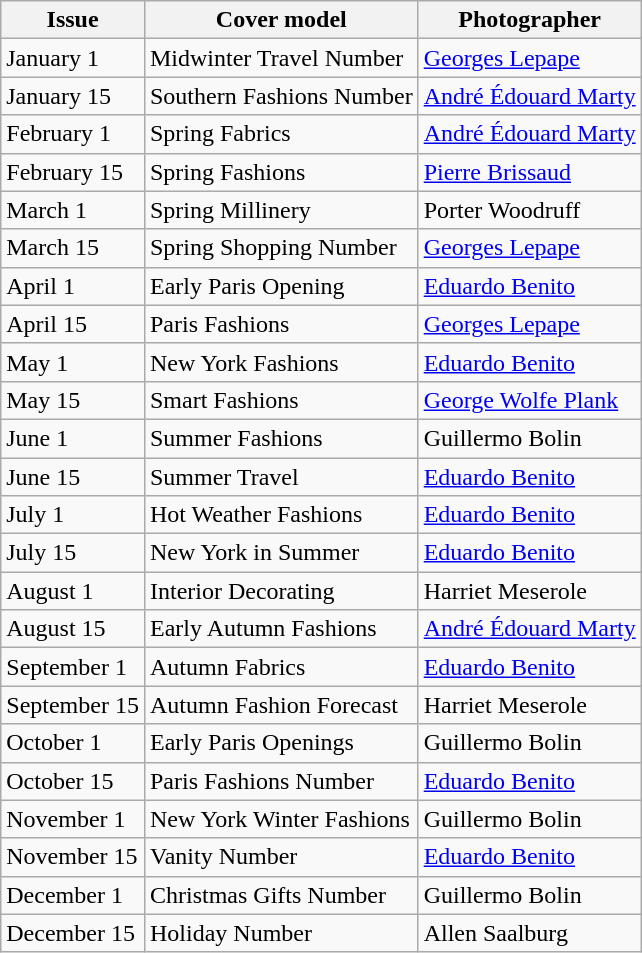<table class="sortable wikitable">
<tr>
<th>Issue</th>
<th>Cover model</th>
<th>Photographer</th>
</tr>
<tr>
<td>January 1</td>
<td>Midwinter Travel Number</td>
<td><a href='#'>Georges Lepape</a></td>
</tr>
<tr>
<td>January 15</td>
<td>Southern Fashions Number</td>
<td><a href='#'>André Édouard Marty</a></td>
</tr>
<tr>
<td>February 1</td>
<td>Spring Fabrics</td>
<td><a href='#'>André Édouard Marty</a></td>
</tr>
<tr>
<td>February 15</td>
<td>Spring Fashions</td>
<td><a href='#'>Pierre Brissaud</a></td>
</tr>
<tr>
<td>March 1</td>
<td>Spring Millinery</td>
<td>Porter Woodruff</td>
</tr>
<tr>
<td>March 15</td>
<td>Spring Shopping Number</td>
<td><a href='#'>Georges Lepape</a></td>
</tr>
<tr>
<td>April 1</td>
<td>Early Paris Opening</td>
<td><a href='#'>Eduardo Benito</a></td>
</tr>
<tr>
<td>April 15</td>
<td>Paris Fashions</td>
<td><a href='#'>Georges Lepape</a></td>
</tr>
<tr>
<td>May 1</td>
<td>New York Fashions</td>
<td><a href='#'>Eduardo Benito</a></td>
</tr>
<tr>
<td>May 15</td>
<td>Smart Fashions</td>
<td><a href='#'>George Wolfe Plank</a></td>
</tr>
<tr>
<td>June 1</td>
<td>Summer Fashions</td>
<td>Guillermo Bolin</td>
</tr>
<tr>
<td>June 15</td>
<td>Summer Travel</td>
<td><a href='#'>Eduardo Benito</a></td>
</tr>
<tr>
<td>July 1</td>
<td>Hot Weather Fashions</td>
<td><a href='#'>Eduardo Benito</a></td>
</tr>
<tr>
<td>July 15</td>
<td>New York in Summer</td>
<td><a href='#'>Eduardo Benito</a></td>
</tr>
<tr>
<td>August 1</td>
<td>Interior Decorating</td>
<td>Harriet Meserole</td>
</tr>
<tr>
<td>August 15</td>
<td>Early Autumn Fashions</td>
<td><a href='#'>André Édouard Marty</a></td>
</tr>
<tr>
<td>September 1</td>
<td>Autumn Fabrics</td>
<td><a href='#'>Eduardo Benito</a></td>
</tr>
<tr>
<td>September 15</td>
<td>Autumn Fashion Forecast</td>
<td>Harriet Meserole</td>
</tr>
<tr>
<td>October 1</td>
<td>Early Paris Openings</td>
<td>Guillermo Bolin</td>
</tr>
<tr>
<td>October 15</td>
<td>Paris Fashions Number</td>
<td><a href='#'>Eduardo Benito</a></td>
</tr>
<tr>
<td>November 1</td>
<td>New York Winter Fashions</td>
<td>Guillermo Bolin</td>
</tr>
<tr>
<td>November 15</td>
<td>Vanity Number</td>
<td><a href='#'>Eduardo Benito</a></td>
</tr>
<tr>
<td>December 1</td>
<td>Christmas Gifts Number</td>
<td>Guillermo Bolin</td>
</tr>
<tr>
<td>December 15</td>
<td>Holiday Number</td>
<td>Allen Saalburg</td>
</tr>
</table>
